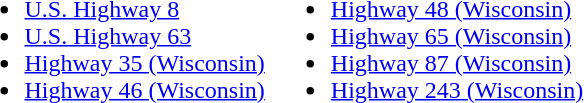<table>
<tr valign=top>
<td><br><ul><li> <a href='#'>U.S. Highway 8</a></li><li> <a href='#'>U.S. Highway 63</a></li><li> <a href='#'>Highway 35 (Wisconsin)</a></li><li> <a href='#'>Highway 46 (Wisconsin)</a></li></ul></td>
<td><br><ul><li> <a href='#'>Highway 48 (Wisconsin)</a></li><li> <a href='#'>Highway 65 (Wisconsin)</a></li><li> <a href='#'>Highway 87 (Wisconsin)</a></li><li> <a href='#'>Highway 243 (Wisconsin)</a></li></ul></td>
</tr>
</table>
